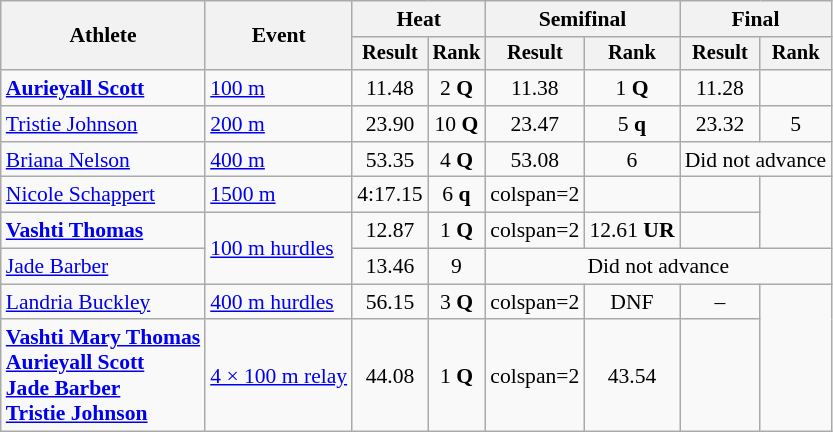<table class="wikitable" style="font-size:90%">
<tr>
<th rowspan=2>Athlete</th>
<th rowspan=2>Event</th>
<th colspan=2>Heat</th>
<th colspan=2>Semifinal</th>
<th colspan=2>Final</th>
</tr>
<tr style="font-size:95%">
<th>Result</th>
<th>Rank</th>
<th>Result</th>
<th>Rank</th>
<th>Result</th>
<th>Rank</th>
</tr>
<tr align=center>
<td align=left><strong><a href='#'>Aurieyall Scott</a></strong></td>
<td align=left><a href='#'>100 m</a></td>
<td>11.48</td>
<td>2 <strong>Q</strong></td>
<td>11.38</td>
<td>1 <strong>Q</strong></td>
<td>11.28</td>
<td></td>
</tr>
<tr align=center>
<td align=left><a href='#'>Tristie Johnson</a></td>
<td align=left><a href='#'>200 m</a></td>
<td>23.90</td>
<td>10 <strong>Q</strong></td>
<td>23.47</td>
<td>5 <strong>q</strong></td>
<td>23.32</td>
<td>5</td>
</tr>
<tr align=center>
<td align=left><a href='#'>Briana Nelson</a></td>
<td align=left><a href='#'>400 m</a></td>
<td>53.35</td>
<td>4 <strong>Q</strong></td>
<td>53.08</td>
<td>6</td>
<td colspan=2 align=center>Did not advance</td>
</tr>
<tr align=center>
<td align=left><a href='#'>Nicole Schappert</a></td>
<td align=left><a href='#'>1500 m</a></td>
<td>4:17.15</td>
<td>6 <strong>q</strong></td>
<td>colspan=2 </td>
<td></td>
<td></td>
</tr>
<tr align=center>
<td align=left><strong><a href='#'>Vashti Thomas</a></strong></td>
<td align=left rowspan=2><a href='#'>100 m hurdles</a></td>
<td>12.87</td>
<td>1 <strong>Q</strong></td>
<td>colspan=2 </td>
<td>12.61 <strong>UR</strong></td>
<td></td>
</tr>
<tr align=center>
<td align=left><a href='#'>Jade Barber</a></td>
<td>13.46</td>
<td>9</td>
<td colspan=4 align=center>Did not advance</td>
</tr>
<tr align=center>
<td align=left><a href='#'>Landria Buckley</a></td>
<td align=left><a href='#'>400 m hurdles</a></td>
<td>56.15</td>
<td>3 <strong>Q</strong></td>
<td>colspan=2 </td>
<td>DNF</td>
<td>–</td>
</tr>
<tr align=center>
<td align=left><strong><a href='#'>Vashti Mary Thomas</a> <br> <a href='#'>Aurieyall Scott</a> <br> <a href='#'>Jade Barber</a> <br> <a href='#'>Tristie Johnson</a></strong></td>
<td align=left><a href='#'>4 × 100 m relay</a></td>
<td>44.08</td>
<td>1 <strong>Q</strong></td>
<td>colspan=2 </td>
<td>43.54</td>
<td></td>
</tr>
</table>
